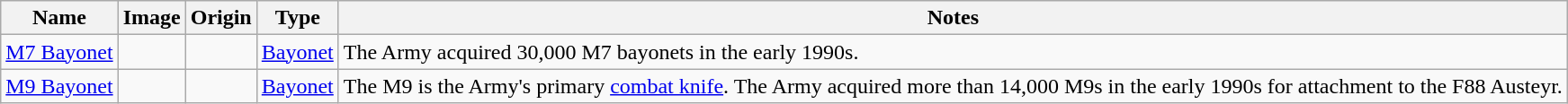<table class="wikitable">
<tr>
<th>Name</th>
<th>Image</th>
<th>Origin</th>
<th>Type</th>
<th>Notes</th>
</tr>
<tr>
<td><a href='#'>M7 Bayonet</a></td>
<td></td>
<td></td>
<td><a href='#'>Bayonet</a></td>
<td>The Army acquired 30,000 M7 bayonets in the early 1990s.</td>
</tr>
<tr>
<td><a href='#'>M9 Bayonet</a></td>
<td></td>
<td></td>
<td><a href='#'>Bayonet</a></td>
<td>The M9 is the Army's primary <a href='#'>combat knife</a>. The Army acquired more than 14,000 M9s in the early 1990s for attachment to the F88 Austeyr.</td>
</tr>
</table>
